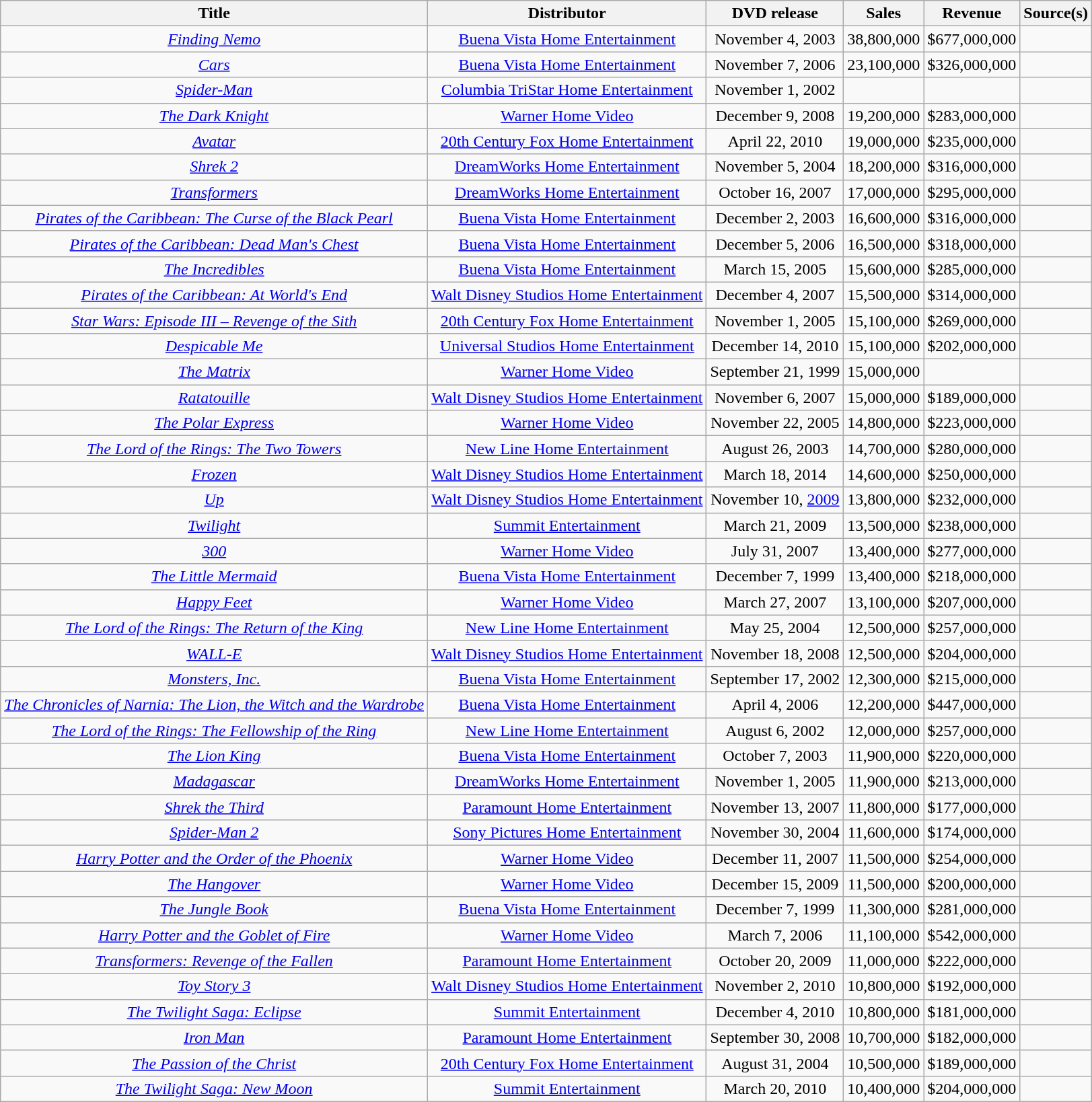<table class="wikitable sortable" style="text-align:center">
<tr>
<th>Title</th>
<th>Distributor</th>
<th>DVD release</th>
<th>Sales</th>
<th>Revenue</th>
<th>Source(s)</th>
</tr>
<tr>
<td><em><a href='#'>Finding Nemo</a></em></td>
<td><a href='#'>Buena Vista Home Entertainment</a></td>
<td>November 4, 2003</td>
<td>38,800,000</td>
<td>$677,000,000</td>
<td></td>
</tr>
<tr>
<td><em><a href='#'>Cars</a></em></td>
<td><a href='#'>Buena Vista Home Entertainment</a></td>
<td>November 7, 2006</td>
<td>23,100,000</td>
<td>$326,000,000</td>
<td></td>
</tr>
<tr>
<td><em><a href='#'>Spider-Man</a></em></td>
<td><a href='#'>Columbia TriStar Home Entertainment</a></td>
<td>November 1, 2002</td>
<td></td>
<td></td>
<td></td>
</tr>
<tr>
<td><em><a href='#'>The Dark Knight</a></em></td>
<td><a href='#'>Warner Home Video</a></td>
<td>December 9, 2008</td>
<td>19,200,000</td>
<td>$283,000,000</td>
<td></td>
</tr>
<tr>
<td><em><a href='#'>Avatar</a></em></td>
<td><a href='#'>20th Century Fox Home Entertainment</a></td>
<td>April 22, 2010</td>
<td>19,000,000</td>
<td>$235,000,000</td>
<td></td>
</tr>
<tr>
<td><em><a href='#'>Shrek 2</a></em></td>
<td><a href='#'>DreamWorks Home Entertainment</a></td>
<td>November 5, 2004</td>
<td>18,200,000</td>
<td>$316,000,000</td>
<td></td>
</tr>
<tr>
<td><em><a href='#'>Transformers</a></em></td>
<td><a href='#'>DreamWorks Home Entertainment</a></td>
<td>October 16, 2007</td>
<td>17,000,000</td>
<td>$295,000,000</td>
<td></td>
</tr>
<tr>
<td><em><a href='#'>Pirates of the Caribbean: The Curse of the Black Pearl</a></em></td>
<td><a href='#'>Buena Vista Home Entertainment</a></td>
<td>December 2, 2003</td>
<td>16,600,000</td>
<td>$316,000,000</td>
<td></td>
</tr>
<tr>
<td><em><a href='#'>Pirates of the Caribbean: Dead Man's Chest</a></em></td>
<td><a href='#'>Buena Vista Home Entertainment</a></td>
<td>December 5, 2006</td>
<td>16,500,000</td>
<td>$318,000,000</td>
<td></td>
</tr>
<tr>
<td><em><a href='#'>The Incredibles</a></em></td>
<td><a href='#'>Buena Vista Home Entertainment</a></td>
<td>March 15, 2005</td>
<td>15,600,000</td>
<td>$285,000,000</td>
<td></td>
</tr>
<tr>
<td><em><a href='#'>Pirates of the Caribbean: At World's End</a></em></td>
<td><a href='#'>Walt Disney Studios Home Entertainment</a></td>
<td>December 4, 2007</td>
<td>15,500,000</td>
<td>$314,000,000</td>
<td></td>
</tr>
<tr>
<td><em><a href='#'>Star Wars: Episode III – Revenge of the Sith</a></em></td>
<td><a href='#'>20th Century Fox Home Entertainment</a></td>
<td>November 1, 2005</td>
<td>15,100,000</td>
<td>$269,000,000</td>
<td></td>
</tr>
<tr>
<td><em><a href='#'>Despicable Me</a></em></td>
<td><a href='#'>Universal Studios Home Entertainment</a></td>
<td>December 14, 2010</td>
<td>15,100,000</td>
<td>$202,000,000</td>
<td></td>
</tr>
<tr>
<td><em><a href='#'>The Matrix</a></em></td>
<td><a href='#'>Warner Home Video</a></td>
<td>September 21, 1999</td>
<td>15,000,000</td>
<td></td>
<td></td>
</tr>
<tr>
<td><em><a href='#'>Ratatouille</a></em></td>
<td><a href='#'>Walt Disney Studios Home Entertainment</a></td>
<td>November 6, 2007</td>
<td>15,000,000</td>
<td>$189,000,000</td>
<td></td>
</tr>
<tr>
<td><em><a href='#'>The Polar Express</a></em></td>
<td><a href='#'>Warner Home Video</a></td>
<td>November 22, 2005</td>
<td>14,800,000</td>
<td>$223,000,000</td>
<td></td>
</tr>
<tr>
<td><em><a href='#'>The Lord of the Rings: The Two Towers</a></em></td>
<td><a href='#'>New Line Home Entertainment</a></td>
<td>August 26, 2003</td>
<td>14,700,000</td>
<td>$280,000,000</td>
<td></td>
</tr>
<tr>
<td><em><a href='#'>Frozen</a></em></td>
<td><a href='#'>Walt Disney Studios Home Entertainment</a></td>
<td>March 18, 2014</td>
<td>14,600,000</td>
<td>$250,000,000</td>
<td></td>
</tr>
<tr>
<td><em><a href='#'>Up</a></em></td>
<td><a href='#'>Walt Disney Studios Home Entertainment</a></td>
<td>November 10, <a href='#'>2009</a></td>
<td>13,800,000</td>
<td>$232,000,000</td>
<td></td>
</tr>
<tr>
<td><em><a href='#'>Twilight</a></em></td>
<td><a href='#'>Summit Entertainment</a></td>
<td>March 21, 2009</td>
<td>13,500,000</td>
<td>$238,000,000</td>
<td></td>
</tr>
<tr>
<td><em><a href='#'>300</a></em></td>
<td><a href='#'>Warner Home Video</a></td>
<td>July 31, 2007</td>
<td>13,400,000</td>
<td>$277,000,000</td>
<td></td>
</tr>
<tr>
<td><em><a href='#'>The Little Mermaid</a></em></td>
<td><a href='#'>Buena Vista Home Entertainment</a></td>
<td>December 7, 1999</td>
<td>13,400,000</td>
<td>$218,000,000</td>
<td></td>
</tr>
<tr>
<td><em><a href='#'>Happy Feet</a></em></td>
<td><a href='#'>Warner Home Video</a></td>
<td>March 27, 2007</td>
<td>13,100,000</td>
<td>$207,000,000</td>
<td></td>
</tr>
<tr>
<td><em><a href='#'>The Lord of the Rings: The Return of the King</a></em></td>
<td><a href='#'>New Line Home Entertainment</a></td>
<td>May 25, 2004</td>
<td>12,500,000</td>
<td>$257,000,000</td>
<td></td>
</tr>
<tr>
<td><em><a href='#'>WALL-E</a></em></td>
<td><a href='#'>Walt Disney Studios Home Entertainment</a></td>
<td>November 18, 2008</td>
<td>12,500,000</td>
<td>$204,000,000</td>
<td></td>
</tr>
<tr>
<td><em><a href='#'>Monsters, Inc.</a></em></td>
<td><a href='#'>Buena Vista Home Entertainment</a></td>
<td>September 17, 2002</td>
<td>12,300,000</td>
<td>$215,000,000</td>
<td></td>
</tr>
<tr>
<td><em><a href='#'>The Chronicles of Narnia: The Lion, the Witch and the Wardrobe</a></em></td>
<td><a href='#'>Buena Vista Home Entertainment</a></td>
<td>April 4, 2006</td>
<td>12,200,000</td>
<td>$447,000,000</td>
<td></td>
</tr>
<tr>
<td><em><a href='#'>The Lord of the Rings: The Fellowship of the Ring</a></em></td>
<td><a href='#'>New Line Home Entertainment</a></td>
<td>August 6, 2002</td>
<td>12,000,000</td>
<td>$257,000,000</td>
<td></td>
</tr>
<tr>
<td><em><a href='#'>The Lion King</a></em></td>
<td><a href='#'>Buena Vista Home Entertainment</a></td>
<td>October 7, 2003</td>
<td>11,900,000</td>
<td>$220,000,000</td>
<td></td>
</tr>
<tr>
<td><em><a href='#'>Madagascar</a></em></td>
<td><a href='#'>DreamWorks Home Entertainment</a></td>
<td>November 1, 2005</td>
<td>11,900,000</td>
<td>$213,000,000</td>
<td></td>
</tr>
<tr>
<td><em><a href='#'>Shrek the Third</a></em></td>
<td><a href='#'>Paramount Home Entertainment</a></td>
<td>November 13, 2007</td>
<td>11,800,000</td>
<td>$177,000,000</td>
<td></td>
</tr>
<tr>
<td><em><a href='#'>Spider-Man 2</a></em></td>
<td><a href='#'>Sony Pictures Home Entertainment</a></td>
<td>November 30, 2004</td>
<td>11,600,000</td>
<td>$174,000,000</td>
<td></td>
</tr>
<tr>
<td><em><a href='#'>Harry Potter and the Order of the Phoenix</a></em></td>
<td><a href='#'>Warner Home Video</a></td>
<td>December 11, 2007</td>
<td>11,500,000</td>
<td>$254,000,000</td>
<td></td>
</tr>
<tr>
<td><em><a href='#'>The Hangover</a></em></td>
<td><a href='#'>Warner Home Video</a></td>
<td>December 15, 2009</td>
<td>11,500,000</td>
<td>$200,000,000</td>
<td></td>
</tr>
<tr>
<td><em><a href='#'>The Jungle Book</a></em></td>
<td><a href='#'>Buena Vista Home Entertainment</a></td>
<td>December 7, 1999</td>
<td>11,300,000</td>
<td>$281,000,000</td>
<td></td>
</tr>
<tr>
<td><em><a href='#'>Harry Potter and the Goblet of Fire</a></em></td>
<td><a href='#'>Warner Home Video</a></td>
<td>March 7, 2006</td>
<td>11,100,000</td>
<td>$542,000,000</td>
<td></td>
</tr>
<tr>
<td><em><a href='#'>Transformers: Revenge of the Fallen</a></em></td>
<td><a href='#'>Paramount Home Entertainment</a></td>
<td>October 20, 2009</td>
<td>11,000,000</td>
<td>$222,000,000</td>
<td></td>
</tr>
<tr>
<td><em><a href='#'>Toy Story 3</a></em></td>
<td><a href='#'>Walt Disney Studios Home Entertainment</a></td>
<td>November 2, 2010</td>
<td>10,800,000</td>
<td>$192,000,000</td>
<td></td>
</tr>
<tr>
<td><em><a href='#'>The Twilight Saga: Eclipse</a></em></td>
<td><a href='#'>Summit Entertainment</a></td>
<td>December 4, 2010</td>
<td>10,800,000</td>
<td>$181,000,000</td>
<td></td>
</tr>
<tr>
<td><em><a href='#'>Iron Man</a></em></td>
<td><a href='#'>Paramount Home Entertainment</a></td>
<td>September 30, 2008</td>
<td>10,700,000</td>
<td>$182,000,000</td>
<td></td>
</tr>
<tr>
<td><em><a href='#'>The Passion of the Christ</a></em></td>
<td><a href='#'>20th Century Fox Home Entertainment</a></td>
<td>August 31, 2004</td>
<td>10,500,000</td>
<td>$189,000,000</td>
<td></td>
</tr>
<tr>
<td><em><a href='#'>The Twilight Saga: New Moon</a></em></td>
<td><a href='#'>Summit Entertainment</a></td>
<td>March 20, 2010</td>
<td>10,400,000</td>
<td>$204,000,000</td>
<td></td>
</tr>
</table>
